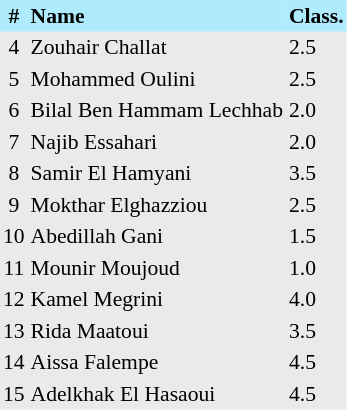<table border=0 cellpadding=2 cellspacing=0  |- bgcolor=#EAEAEB style="text-align:center; font-size:90%;">
<tr bgcolor=#ADEBFD>
<th>#</th>
<th align=left>Name</th>
<th align=left>Class.</th>
</tr>
<tr>
<td>4</td>
<td align=left>Zouhair Challat</td>
<td align=left>2.5</td>
</tr>
<tr>
<td>5</td>
<td align=left>Mohammed Oulini</td>
<td align=left>2.5</td>
</tr>
<tr>
<td>6</td>
<td align=left>Bilal Ben Hammam Lechhab</td>
<td align=left>2.0</td>
</tr>
<tr>
<td>7</td>
<td align=left>Najib Essahari</td>
<td align=left>2.0</td>
</tr>
<tr>
<td>8</td>
<td align=left>Samir El Hamyani</td>
<td align=left>3.5</td>
</tr>
<tr>
<td>9</td>
<td align=left>Mokthar Elghazziou</td>
<td align=left>2.5</td>
</tr>
<tr>
<td>10</td>
<td align=left>Abedillah Gani</td>
<td align=left>1.5</td>
</tr>
<tr>
<td>11</td>
<td align=left>Mounir Moujoud</td>
<td align=left>1.0</td>
</tr>
<tr>
<td>12</td>
<td align=left>Kamel Megrini</td>
<td align=left>4.0</td>
</tr>
<tr>
<td>13</td>
<td align=left>Rida Maatoui</td>
<td align=left>3.5</td>
</tr>
<tr>
<td>14</td>
<td align=left>Aissa Falempe</td>
<td align=left>4.5</td>
</tr>
<tr>
<td>15</td>
<td align=left>Adelkhak El Hasaoui</td>
<td align=left>4.5</td>
</tr>
</table>
